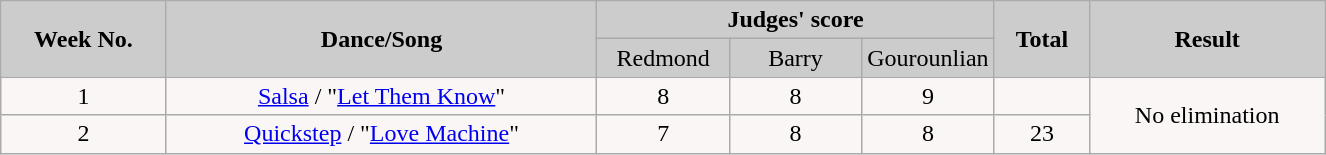<table class="wikitable collapsible">
<tr>
<th rowspan="2" style="background:#ccc; text-align:Center;"><strong>Week No.</strong></th>
<th rowspan="2" style="background:#ccc; text-align:Center;"><strong>Dance/Song</strong></th>
<th colspan="3" style="background:#ccc; text-align:Center;"><strong>Judges' score</strong></th>
<th rowspan="2" style="background:#ccc; text-align:Center;"><strong>Total</strong></th>
<th rowspan="2" style="background:#ccc; text-align:Center;"><strong>Result</strong></th>
</tr>
<tr style="text-align:center; background:#ccc;">
<td style="width:10%; ">Redmond</td>
<td style="width:10%; ">Barry</td>
<td style="width:10%; ">Gourounlian</td>
</tr>
<tr style="text-align:center; background:#faf6f6;">
<td>1</td>
<td><a href='#'>Salsa</a> / "<a href='#'>Let Them Know</a>"</td>
<td>8</td>
<td>8</td>
<td>9</td>
<td></td>
<td rowspan="2">No elimination</td>
</tr>
<tr style="text-align:center; background:#faf6f6;">
<td>2</td>
<td><a href='#'>Quickstep</a> / "<a href='#'>Love Machine</a>"</td>
<td>7</td>
<td>8</td>
<td>8</td>
<td>23</td>
</tr>
</table>
